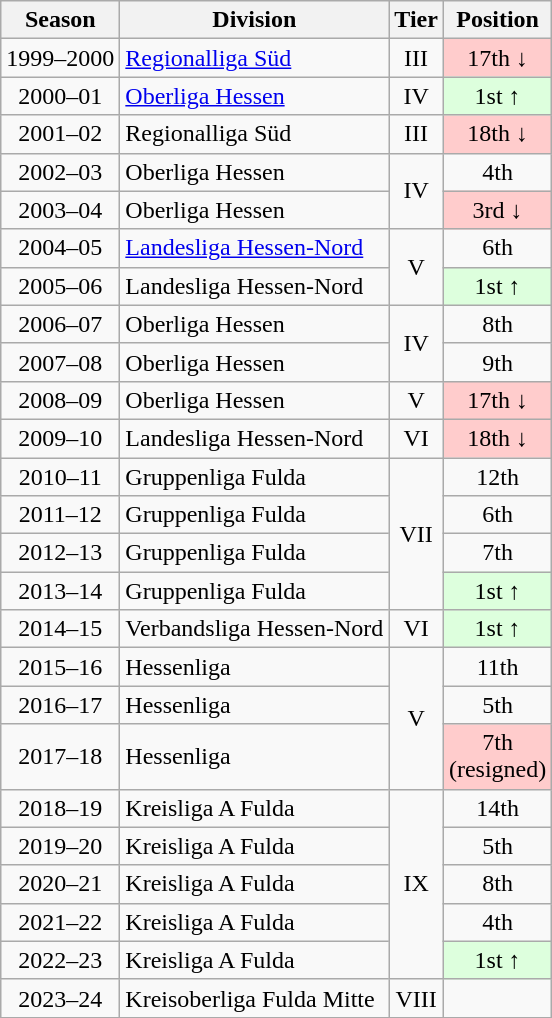<table class="wikitable">
<tr>
<th>Season</th>
<th>Division</th>
<th>Tier</th>
<th>Position</th>
</tr>
<tr align="center">
<td>1999–2000</td>
<td align="left"><a href='#'>Regionalliga Süd</a></td>
<td>III</td>
<td style="background:#ffcccc">17th ↓</td>
</tr>
<tr align="center">
<td>2000–01</td>
<td align="left"><a href='#'>Oberliga Hessen</a></td>
<td>IV</td>
<td style="background:#ddffdd">1st ↑</td>
</tr>
<tr align="center">
<td>2001–02</td>
<td align="left">Regionalliga Süd</td>
<td>III</td>
<td style="background:#ffcccc">18th ↓</td>
</tr>
<tr align="center">
<td>2002–03</td>
<td align="left">Oberliga Hessen</td>
<td rowspan=2>IV</td>
<td>4th</td>
</tr>
<tr align="center">
<td>2003–04</td>
<td align="left">Oberliga Hessen</td>
<td style="background:#ffcccc">3rd ↓</td>
</tr>
<tr align="center">
<td>2004–05</td>
<td align="left"><a href='#'>Landesliga Hessen-Nord</a></td>
<td rowspan=2>V</td>
<td>6th</td>
</tr>
<tr align="center">
<td>2005–06</td>
<td align="left">Landesliga Hessen-Nord</td>
<td style="background:#ddffdd">1st ↑</td>
</tr>
<tr align="center">
<td>2006–07</td>
<td align="left">Oberliga Hessen</td>
<td rowspan=2>IV</td>
<td>8th</td>
</tr>
<tr align="center">
<td>2007–08</td>
<td align="left">Oberliga Hessen</td>
<td>9th</td>
</tr>
<tr align="center">
<td>2008–09</td>
<td align="left">Oberliga Hessen</td>
<td>V</td>
<td style="background:#ffcccc">17th ↓</td>
</tr>
<tr align="center">
<td>2009–10</td>
<td align="left">Landesliga Hessen-Nord</td>
<td>VI</td>
<td style="background:#ffcccc">18th ↓</td>
</tr>
<tr align="center">
<td>2010–11</td>
<td align="left">Gruppenliga Fulda</td>
<td rowspan=4>VII</td>
<td>12th</td>
</tr>
<tr align="center">
<td>2011–12</td>
<td align="left">Gruppenliga Fulda</td>
<td>6th</td>
</tr>
<tr align="center">
<td>2012–13</td>
<td align="left">Gruppenliga Fulda</td>
<td>7th</td>
</tr>
<tr align="center">
<td>2013–14</td>
<td align="left">Gruppenliga Fulda</td>
<td style="background:#ddffdd">1st ↑</td>
</tr>
<tr align="center">
<td>2014–15</td>
<td align="left">Verbandsliga Hessen-Nord</td>
<td>VI</td>
<td style="background:#ddffdd">1st ↑</td>
</tr>
<tr align="center">
<td>2015–16</td>
<td align="left">Hessenliga</td>
<td rowspan=3>V</td>
<td>11th</td>
</tr>
<tr align="center">
<td>2016–17</td>
<td align="left">Hessenliga</td>
<td>5th</td>
</tr>
<tr align="center">
<td>2017–18</td>
<td align="left">Hessenliga</td>
<td style="background:#ffcccc">7th<br>(resigned)</td>
</tr>
<tr align="center">
<td>2018–19</td>
<td align="left">Kreisliga A Fulda</td>
<td rowspan=5>IX</td>
<td>14th</td>
</tr>
<tr align="center">
<td>2019–20</td>
<td align="left">Kreisliga A Fulda</td>
<td>5th</td>
</tr>
<tr align="center">
<td>2020–21</td>
<td align="left">Kreisliga A Fulda</td>
<td>8th</td>
</tr>
<tr align="center">
<td>2021–22</td>
<td align="left">Kreisliga A Fulda</td>
<td>4th</td>
</tr>
<tr align="center">
<td>2022–23</td>
<td align="left">Kreisliga A Fulda</td>
<td style="background:#ddffdd">1st ↑</td>
</tr>
<tr align="center">
<td>2023–24</td>
<td align="left">Kreisoberliga Fulda Mitte</td>
<td>VIII</td>
<td></td>
</tr>
</table>
